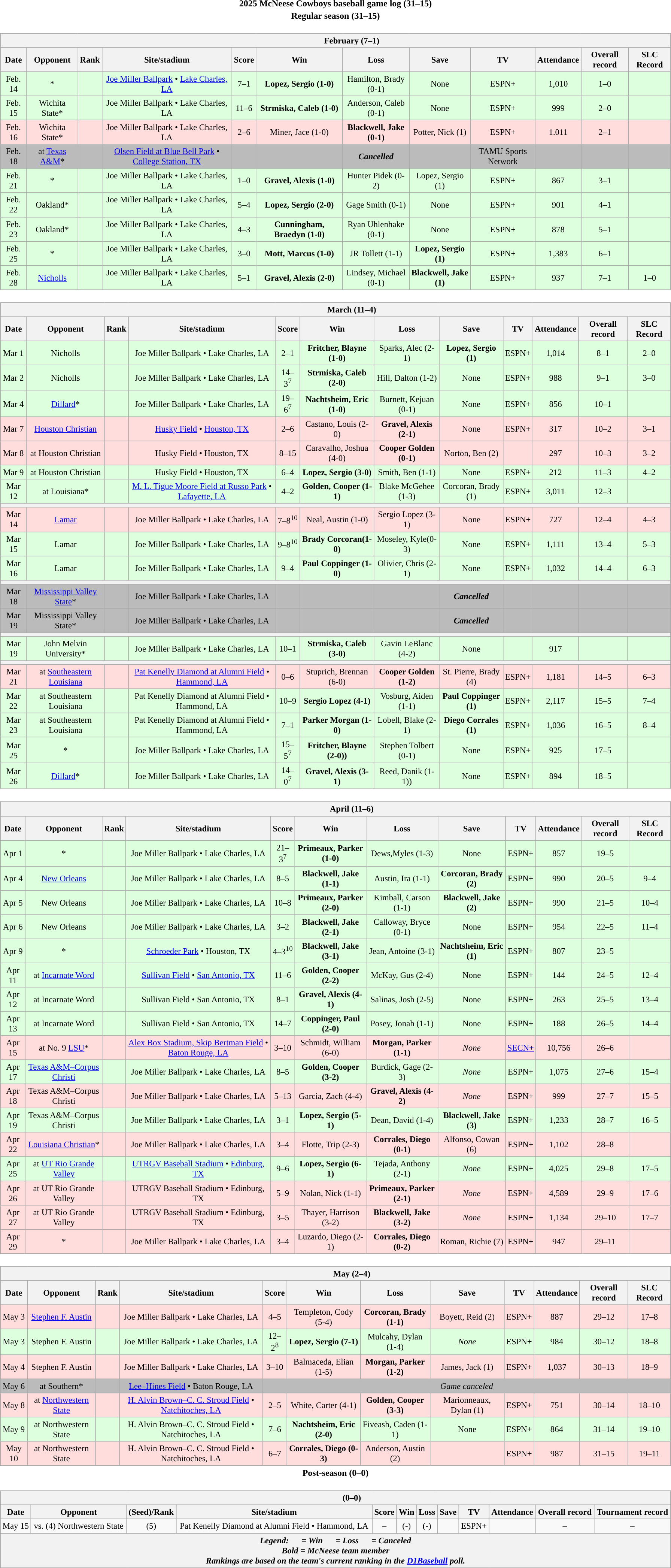<table class="toccolours" width=95% style="clear:both; margin:1.5em auto; text-align:center;">
<tr>
<th colspan=2>2025 McNeese Cowboys baseball game log (31–15)</th>
</tr>
<tr>
<th colspan=2>Regular season (31–15)</th>
</tr>
<tr valign="top">
<td><br><table class="wikitable collapsible collapsed" style="margin:auto; width:100%; text-align:center; font-size:95%">
<tr>
<th colspan=12 style="padding-left:4em;">February (7–1)</th>
</tr>
<tr>
<th>Date</th>
<th>Opponent</th>
<th>Rank</th>
<th>Site/stadium</th>
<th>Score</th>
<th>Win</th>
<th>Loss</th>
<th>Save</th>
<th>TV</th>
<th>Attendance</th>
<th>Overall record</th>
<th>SLC Record</th>
</tr>
<tr align="center" bgcolor=#ddffdd>
<td>Feb. 14</td>
<td>*</td>
<td></td>
<td><a href='#'>Joe Miller Ballpark</a> • <a href='#'>Lake Charles, LA</a></td>
<td>7–1</td>
<td><strong>Lopez, Sergio (1-0)</strong></td>
<td>Hamilton, Brady (0-1)</td>
<td>None</td>
<td>ESPN+</td>
<td>1,010</td>
<td>1–0</td>
<td></td>
</tr>
<tr align="center" bgcolor=#ddffdd>
<td>Feb. 15</td>
<td>Wichita State*</td>
<td></td>
<td>Joe Miller Ballpark • Lake Charles, LA</td>
<td>11–6</td>
<td><strong>Strmiska, Caleb (1-0)</strong></td>
<td>Anderson, Caleb (0-1)</td>
<td>None</td>
<td>ESPN+</td>
<td>999</td>
<td>2–0</td>
<td></td>
</tr>
<tr align="center" bgcolor=#ffdddd>
<td>Feb. 16</td>
<td>Wichita State*</td>
<td></td>
<td>Joe Miller Ballpark • Lake Charles, LA</td>
<td>2–6</td>
<td>Miner, Jace (1-0)</td>
<td><strong>Blackwell, Jake (0-1)</strong></td>
<td>Potter, Nick (1)</td>
<td>ESPN+</td>
<td>1.011</td>
<td>2–1</td>
<td></td>
</tr>
<tr align="center" bgcolor=#bbbbbb>
<td>Feb. 18</td>
<td>at <a href='#'>Texas A&M</a>*</td>
<td></td>
<td><a href='#'>Olsen Field at Blue Bell Park</a> • <a href='#'>College Station, TX</a></td>
<td></td>
<td></td>
<td><strong><em>Cancelled</em></strong></td>
<td></td>
<td>TAMU Sports Network</td>
<td></td>
<td></td>
<td></td>
</tr>
<tr align="center" bgcolor=#ddffdd>
<td>Feb. 21</td>
<td>*</td>
<td></td>
<td>Joe Miller Ballpark • Lake Charles, LA</td>
<td>1–0</td>
<td><strong>Gravel, Alexis (1-0)</strong></td>
<td>Hunter Pidek (0-2)</td>
<td>Lopez, Sergio (1)</td>
<td>ESPN+</td>
<td>867</td>
<td>3–1</td>
<td></td>
</tr>
<tr align="center" bgcolor=#ddffdd>
<td>Feb. 22</td>
<td>Oakland*</td>
<td></td>
<td>Joe Miller Ballpark • Lake Charles, LA</td>
<td>5–4</td>
<td><strong>Lopez, Sergio (2-0)</strong></td>
<td>Gage Smith (0-1)</td>
<td>None</td>
<td>ESPN+</td>
<td>901</td>
<td>4–1</td>
<td></td>
</tr>
<tr align="center" bgcolor=#ddffdd>
<td>Feb. 23</td>
<td>Oakland*</td>
<td></td>
<td>Joe Miller Ballpark • Lake Charles, LA</td>
<td>4–3</td>
<td><strong>Cunningham, Braedyn (1-0)</strong></td>
<td>Ryan Uhlenhake (0-1)</td>
<td>None</td>
<td>ESPN+</td>
<td>878</td>
<td>5–1</td>
<td></td>
</tr>
<tr align="center" bgcolor=#ddffdd>
<td>Feb. 25</td>
<td>*</td>
<td></td>
<td>Joe Miller Ballpark • Lake Charles, LA</td>
<td>3–0</td>
<td><strong>Mott, Marcus (1-0)</strong></td>
<td>JR Tollett (1-1)</td>
<td><strong>Lopez, Sergio (1)</strong></td>
<td>ESPN+</td>
<td>1,383</td>
<td>6–1</td>
<td></td>
</tr>
<tr align="center" bgcolor=#ddffdd>
<td>Feb. 28</td>
<td><a href='#'>Nicholls</a></td>
<td></td>
<td>Joe Miller Ballpark • Lake Charles, LA</td>
<td>5–1</td>
<td><strong>Gravel, Alexis (2-0)</strong></td>
<td>Lindsey, Michael (0-1)</td>
<td><strong>Blackwell, Jake (1)</strong></td>
<td>ESPN+</td>
<td>937</td>
<td>7–1</td>
<td>1–0</td>
</tr>
</table>
</td>
</tr>
<tr>
<td><br><table class="wikitable collapsible collapsed" style="margin:auto; width:100%; text-align:center; font-size:95%">
<tr>
<th colspan=12 style="padding-left:4em;">March (11–4)</th>
</tr>
<tr>
<th>Date</th>
<th>Opponent</th>
<th>Rank</th>
<th>Site/stadium</th>
<th>Score</th>
<th>Win</th>
<th>Loss</th>
<th>Save</th>
<th>TV</th>
<th>Attendance</th>
<th>Overall record</th>
<th>SLC Record</th>
</tr>
<tr align="center" bgcolor=#ddffdd>
<td>Mar 1</td>
<td>Nicholls</td>
<td></td>
<td>Joe Miller Ballpark • Lake Charles, LA</td>
<td>2–1</td>
<td><strong>Fritcher, Blayne (1-0)</strong></td>
<td>Sparks, Alec (2-1)</td>
<td><strong>Lopez, Sergio (1)</strong></td>
<td>ESPN+</td>
<td>1,014</td>
<td>8–1</td>
<td>2–0</td>
</tr>
<tr align="center" bgcolor=#ddffdd>
<td>Mar 2</td>
<td>Nicholls</td>
<td></td>
<td>Joe Miller Ballpark • Lake Charles, LA</td>
<td>14–3<sup>7</sup></td>
<td><strong>Strmiska, Caleb (2-0)</strong></td>
<td>Hill, Dalton (1-2)</td>
<td>None</td>
<td>ESPN+</td>
<td>988</td>
<td>9–1</td>
<td>3–0</td>
</tr>
<tr align="center" bgcolor=#ddffdd>
<td>Mar 4</td>
<td><a href='#'>Dillard</a>*</td>
<td></td>
<td>Joe Miller Ballpark • Lake Charles, LA</td>
<td>19–6<sup>7</sup></td>
<td><strong>Nachtsheim, Eric (1-0)</strong></td>
<td>Burnett, Kejuan (0-1)</td>
<td>None</td>
<td>ESPN+</td>
<td>856</td>
<td>10–1</td>
<td></td>
</tr>
<tr align="center" bgcolor=#ffdddd>
<td>Mar 7</td>
<td><a href='#'>Houston Christian</a></td>
<td></td>
<td><a href='#'>Husky Field</a> • <a href='#'>Houston, TX</a></td>
<td>2–6</td>
<td>Castano, Louis (2-0)</td>
<td><strong>Gravel, Alexis (2-1)</strong></td>
<td>None</td>
<td>ESPN+</td>
<td>317</td>
<td>10–2</td>
<td>3–1</td>
</tr>
<tr align="center" bgcolor=#ffdddd>
<td>Mar 8</td>
<td>at Houston Christian</td>
<td></td>
<td>Husky Field • Houston, TX</td>
<td>8–15</td>
<td>Caravalho, Joshua (4-0)</td>
<td><strong>Cooper Golden (0-1)</strong></td>
<td>Norton, Ben (2)</td>
<td></td>
<td>297</td>
<td>10–3</td>
<td>3–2</td>
</tr>
<tr align="center" bgcolor=#ddffdd>
<td>Mar 9</td>
<td>at Houston Christian</td>
<td></td>
<td>Husky Field • Houston, TX</td>
<td>6–4</td>
<td><strong>Lopez, Sergio (3-0)</strong></td>
<td>Smith, Ben (1-1)</td>
<td>None</td>
<td>ESPN+</td>
<td>212</td>
<td>11–3</td>
<td>4–2</td>
</tr>
<tr align="center" bgcolor=#ddffdd>
<td>Mar 12</td>
<td>at Louisiana*</td>
<td></td>
<td><a href='#'>M. L. Tigue Moore Field at Russo Park</a> • <a href='#'>Lafayette, LA</a></td>
<td>4–2</td>
<td><strong>Golden, Cooper (1-1)</strong></td>
<td>Blake McGehee (1-3)</td>
<td>Corcoran, Brady (1)</td>
<td>ESPN+</td>
<td>3,011</td>
<td>12–3</td>
<td></td>
</tr>
<tr>
<th colspan=12></th>
</tr>
<tr align="center" bgcolor=#ffdddd>
<td>Mar 14</td>
<td><a href='#'>Lamar</a></td>
<td></td>
<td>Joe Miller Ballpark • Lake Charles, LA</td>
<td>7–8<sup>10</sup></td>
<td>Neal, Austin (1-0)</td>
<td>Sergio Lopez (3-1)</td>
<td>None</td>
<td>ESPN+</td>
<td>727</td>
<td>12–4</td>
<td>4–3</td>
</tr>
<tr align="center" bgcolor=#ddffdd>
<td>Mar 15</td>
<td>Lamar</td>
<td></td>
<td>Joe Miller Ballpark • Lake Charles, LA</td>
<td>9–8<sup>10</sup></td>
<td><strong>Brady Corcoran(1-0)</strong></td>
<td>Moseley, Kyle(0-3)</td>
<td>None</td>
<td>ESPN+</td>
<td>1,111</td>
<td>13–4</td>
<td>5–3</td>
</tr>
<tr align="center" bgcolor=#ddffdd>
<td>Mar 16</td>
<td>Lamar</td>
<td></td>
<td>Joe Miller Ballpark • Lake Charles, LA</td>
<td>9–4</td>
<td><strong>Paul Coppinger (1-0)</strong></td>
<td>Olivier, Chris (2-1)</td>
<td>None</td>
<td>ESPN+</td>
<td>1,032</td>
<td>14–4</td>
<td>6–3</td>
</tr>
<tr>
<th colspan=12></th>
</tr>
<tr align="center" bgcolor=#bbbbbb>
<td>Mar 18</td>
<td><a href='#'>Mississippi Valley State</a>*</td>
<td></td>
<td>Joe Miller Ballpark • Lake Charles, LA</td>
<td></td>
<td></td>
<td></td>
<td><strong><em>Cancelled</em></strong></td>
<td></td>
<td></td>
<td></td>
<td></td>
</tr>
<tr align="center" bgcolor=#bbbbbb>
<td>Mar 19</td>
<td>Mississippi Valley State*</td>
<td></td>
<td>Joe Miller Ballpark • Lake Charles, LA</td>
<td></td>
<td></td>
<td></td>
<td><strong><em>Cancelled</em></strong></td>
<td></td>
<td></td>
<td></td>
<td></td>
</tr>
<tr>
<th colspan=12></th>
</tr>
<tr align="center" bgcolor=#ddffdd>
<td>Mar 19</td>
<td>John Melvin University*</td>
<td></td>
<td>Joe Miller Ballpark • Lake Charles, LA</td>
<td>10–1</td>
<td><strong>Strmiska, Caleb (3-0)</strong></td>
<td>Gavin LeBlanc (4-2)</td>
<td>None</td>
<td></td>
<td>917</td>
<td></td>
<td></td>
</tr>
<tr>
<th colspan=12></th>
</tr>
<tr align="center" bgcolor=#ffdddd>
<td>Mar 21</td>
<td>at <a href='#'>Southeastern Louisiana</a></td>
<td></td>
<td><a href='#'>Pat Kenelly Diamond at Alumni Field</a> • <a href='#'>Hammond, LA</a></td>
<td>0–6</td>
<td>Stuprich, Brennan (6-0)</td>
<td><strong>Cooper Golden (1-2)</strong></td>
<td>St. Pierre, Brady (4)</td>
<td>ESPN+</td>
<td>1,181</td>
<td>14–5</td>
<td>6–3</td>
</tr>
<tr align="center" bgcolor=#ddffdd>
<td>Mar 22</td>
<td>at Southeastern Louisiana</td>
<td></td>
<td>Pat Kenelly Diamond at Alumni Field • Hammond, LA</td>
<td>10–9</td>
<td><strong>Sergio Lopez (4-1)</strong></td>
<td>Vosburg, Aiden (1-1)</td>
<td><strong>Paul Coppinger (1)</strong></td>
<td>ESPN+</td>
<td>2,117</td>
<td>15–5</td>
<td>7–4</td>
</tr>
<tr align="center" bgcolor=#ddffdd>
<td>Mar 23</td>
<td>at Southeastern Louisiana</td>
<td></td>
<td>Pat Kenelly Diamond at Alumni Field • Hammond, LA</td>
<td>7–1</td>
<td><strong>Parker Morgan (1-0)</strong></td>
<td>Lobell, Blake (2-1)</td>
<td><strong>Diego Corrales (1)</strong></td>
<td>ESPN+</td>
<td>1,036</td>
<td>16–5</td>
<td>8–4</td>
</tr>
<tr align="center" bgcolor=#ddffdd>
<td>Mar 25</td>
<td>*</td>
<td></td>
<td>Joe Miller Ballpark • Lake Charles, LA</td>
<td>15–5<sup>7</sup></td>
<td><strong>Fritcher, Blayne (2-0))</strong></td>
<td>Stephen Tolbert (0-1)</td>
<td>None</td>
<td>ESPN+</td>
<td>925</td>
<td>17–5</td>
<td></td>
</tr>
<tr align="center" bgcolor=#ddffdd>
<td>Mar 26</td>
<td><a href='#'>Dillard</a>*</td>
<td></td>
<td>Joe Miller Ballpark • Lake Charles, LA</td>
<td>14–0<sup>7</sup></td>
<td><strong>Gravel, Alexis (3-1)</strong></td>
<td>Reed, Danik (1-1))</td>
<td>None</td>
<td>ESPN+</td>
<td>894</td>
<td>18–5</td>
<td></td>
</tr>
</table>
</td>
</tr>
<tr>
<td><br><table class="wikitable collapsible collapsed" style="margin:auto; width:100%; text-align:center; font-size:95%">
<tr>
<th colspan=12 style="padding-left:4em;">April (11–6)</th>
</tr>
<tr>
<th>Date</th>
<th>Opponent</th>
<th>Rank</th>
<th>Site/stadium</th>
<th>Score</th>
<th>Win</th>
<th>Loss</th>
<th>Save</th>
<th>TV</th>
<th>Attendance</th>
<th>Overall record</th>
<th>SLC Record</th>
</tr>
<tr align="center" bgcolor=#ddffdd>
<td>Apr 1</td>
<td>*</td>
<td></td>
<td>Joe Miller Ballpark • Lake Charles, LA</td>
<td>21–3<sup>7</sup></td>
<td><strong>Primeaux, Parker (1-0)</strong></td>
<td>Dews,Myles (1-3)</td>
<td>None</td>
<td>ESPN+</td>
<td>857</td>
<td>19–5</td>
<td></td>
</tr>
<tr align="center" bgcolor=#ddffdd>
<td>Apr 4</td>
<td><a href='#'>New Orleans</a></td>
<td></td>
<td>Joe Miller Ballpark • Lake Charles, LA</td>
<td>8–5</td>
<td><strong>Blackwell, Jake (1-1)</strong></td>
<td>Austin, Ira (1-1)</td>
<td><strong>Corcoran, Brady (2)</strong></td>
<td>ESPN+</td>
<td>990</td>
<td>20–5</td>
<td>9–4</td>
</tr>
<tr align="center" bgcolor=#ddffdd>
<td>Apr 5</td>
<td>New Orleans</td>
<td></td>
<td>Joe Miller Ballpark • Lake Charles, LA</td>
<td>10–8</td>
<td><strong>Primeaux, Parker (2-0)</strong></td>
<td>Kimball, Carson (1-1)</td>
<td><strong>Blackwell, Jake (2)</strong></td>
<td>ESPN+</td>
<td>990</td>
<td>21–5</td>
<td>10–4</td>
</tr>
<tr align="center" bgcolor=#ddffdd>
<td>Apr 6</td>
<td>New Orleans</td>
<td></td>
<td>Joe Miller Ballpark • Lake Charles, LA</td>
<td>3–2</td>
<td><strong>Blackwell, Jake (2-1)</strong></td>
<td>Calloway, Bryce (0-1)</td>
<td>None</td>
<td>ESPN+</td>
<td>954</td>
<td>22–5</td>
<td>11–4</td>
</tr>
<tr align="center" bgcolor=#ddffdd>
<td>Apr 9</td>
<td>*</td>
<td></td>
<td><a href='#'>Schroeder Park</a> • Houston, TX</td>
<td>4–3<sup>10</sup></td>
<td><strong>Blackwell, Jake (3-1)</strong></td>
<td>Jean, Antoine (3-1)</td>
<td><strong>Nachtsheim, Eric (1)</strong></td>
<td>ESPN+</td>
<td>807</td>
<td>23–5</td>
<td></td>
</tr>
<tr align="center" bgcolor=#ddffdd>
<td>Apr 11</td>
<td>at <a href='#'>Incarnate Word</a></td>
<td></td>
<td><a href='#'>Sullivan Field</a> • <a href='#'>San Antonio, TX</a></td>
<td>11–6</td>
<td><strong>Golden, Cooper (2-2)</strong></td>
<td>McKay, Gus (2-4)</td>
<td>None</td>
<td>ESPN+</td>
<td>144</td>
<td>24–5</td>
<td>12–4</td>
</tr>
<tr align="center" bgcolor=#ddffdd>
<td>Apr 12</td>
<td>at Incarnate Word</td>
<td></td>
<td>Sullivan Field • San Antonio, TX</td>
<td>8–1</td>
<td><strong>Gravel, Alexis (4-1)</strong></td>
<td>Salinas, Josh (2-5)</td>
<td>None</td>
<td>ESPN+</td>
<td>263</td>
<td>25–5</td>
<td>13–4</td>
</tr>
<tr align="center" bgcolor=#ddffdd>
<td>Apr 13</td>
<td>at Incarnate Word</td>
<td></td>
<td>Sullivan Field • San Antonio, TX</td>
<td>14–7</td>
<td><strong>Coppinger, Paul (2-0)</strong></td>
<td>Posey, Jonah (1-1)</td>
<td>None</td>
<td>ESPN+</td>
<td>188</td>
<td>26–5</td>
<td>14–4</td>
</tr>
<tr align="center" bgcolor=#ffdddd>
<td>Apr 15</td>
<td>at No. 9 <a href='#'>LSU</a>*</td>
<td></td>
<td><a href='#'>Alex Box Stadium, Skip Bertman Field</a> • <a href='#'>Baton Rouge, LA</a></td>
<td>3–10</td>
<td>Schmidt, William (6-0)</td>
<td><strong>Morgan, Parker (1-1)</strong></td>
<td><em>None</em></td>
<td><a href='#'>SECN+</a></td>
<td>10,756</td>
<td>26–6</td>
<td></td>
</tr>
<tr align="center" bgcolor=#ddffdd>
<td>Apr 17</td>
<td><a href='#'>Texas A&M–Corpus Christi</a></td>
<td></td>
<td>Joe Miller Ballpark • Lake Charles, LA</td>
<td>8–5</td>
<td><strong>Golden, Cooper (3-2)</strong></td>
<td>Burdick, Gage (2-3)</td>
<td><em>None</em></td>
<td>ESPN+</td>
<td>1,075</td>
<td>27–6</td>
<td>15–4</td>
</tr>
<tr align="center" bgcolor=#ffdddd>
<td>Apr 18</td>
<td>Texas A&M–Corpus Christi</td>
<td></td>
<td>Joe Miller Ballpark • Lake Charles, LA</td>
<td>5–13</td>
<td>Garcia, Zach (4-4)</td>
<td><strong>Gravel, Alexis (4-2)</strong></td>
<td><em>None</em></td>
<td>ESPN+</td>
<td>999</td>
<td>27–7</td>
<td>15–5</td>
</tr>
<tr align="center" bgcolor=#ddffdd>
<td>Apr 19</td>
<td>Texas A&M–Corpus Christi</td>
<td></td>
<td>Joe Miller Ballpark • Lake Charles, LA</td>
<td>3–1</td>
<td><strong>Lopez, Sergio (5-1)</strong></td>
<td>Dean, David (1-4)</td>
<td><strong>Blackwell, Jake (3)</strong></td>
<td>ESPN+</td>
<td>1,233</td>
<td>28–7</td>
<td>16–5</td>
</tr>
<tr align="center" bgcolor=#ffdddd>
<td>Apr 22</td>
<td><a href='#'>Louisiana Christian</a>*</td>
<td></td>
<td>Joe Miller Ballpark • Lake Charles, LA</td>
<td>3–4</td>
<td>Flotte, Trip (2-3)</td>
<td><strong>Corrales, Diego (0-1)</strong></td>
<td>Alfonso, Cowan (6)</td>
<td>ESPN+</td>
<td>1,102</td>
<td>28–8</td>
<td></td>
</tr>
<tr align="center" bgcolor=#ddffdd>
<td>Apr 25</td>
<td>at <a href='#'>UT Rio Grande Valley</a></td>
<td></td>
<td><a href='#'>UTRGV Baseball Stadium</a> • <a href='#'>Edinburg, TX</a></td>
<td>9–6</td>
<td><strong>Lopez, Sergio (6-1)</strong></td>
<td>Tejada, Anthony (2-1)</td>
<td><em>None</em></td>
<td>ESPN+</td>
<td>4,025</td>
<td>29–8</td>
<td>17–5</td>
</tr>
<tr align="center" bgcolor=#ffdddd>
<td>Apr 26</td>
<td>at UT Rio Grande Valley</td>
<td></td>
<td>UTRGV Baseball Stadium • Edinburg, TX</td>
<td>5–9</td>
<td>Nolan, Nick (1-1)</td>
<td><strong>Primeaux, Parker (2-1)</strong></td>
<td><em>None</em></td>
<td>ESPN+</td>
<td>4,589</td>
<td>29–9</td>
<td>17–6</td>
</tr>
<tr align="center" bgcolor=#ffdddd>
<td>Apr 27</td>
<td>at UT Rio Grande Valley</td>
<td></td>
<td>UTRGV Baseball Stadium • Edinburg, TX</td>
<td>3–5</td>
<td>Thayer, Harrison (3-2)</td>
<td><strong>Blackwell, Jake (3-2)</strong></td>
<td><em>None</em></td>
<td>ESPN+</td>
<td>1,134</td>
<td>29–10</td>
<td>17–7</td>
</tr>
<tr align="center" bgcolor=#ffdddd>
<td>Apr 29</td>
<td>*</td>
<td></td>
<td>Joe Miller Ballpark • Lake Charles, LA</td>
<td>3–4</td>
<td>Luzardo, Diego (2-1)</td>
<td><strong>Corrales, Diego (0-2)</strong></td>
<td>Roman, Richie (7)</td>
<td>ESPN+</td>
<td>947</td>
<td>29–11</td>
<td></td>
</tr>
</table>
</td>
</tr>
<tr>
<td><br><table class="wikitable collapsible collapsed" style="margin:auto; width:100%; text-align:center; font-size:95%">
<tr>
<th colspan=13 style="padding-left:4em;">May (2–4)</th>
</tr>
<tr>
<th>Date</th>
<th>Opponent</th>
<th>Rank</th>
<th>Site/stadium</th>
<th>Score</th>
<th>Win</th>
<th>Loss</th>
<th>Save</th>
<th>TV</th>
<th>Attendance</th>
<th>Overall record</th>
<th>SLC Record</th>
</tr>
<tr align="center" bgcolor=#ffdddd>
<td>May 3</td>
<td><a href='#'>Stephen F. Austin</a></td>
<td></td>
<td>Joe Miller Ballpark • Lake Charles, LA</td>
<td>4–5</td>
<td>Templeton, Cody (5-4)</td>
<td><strong>Corcoran, Brady (1-1)</strong></td>
<td>Boyett, Reid (2)</td>
<td>ESPN+</td>
<td>887</td>
<td>29–12</td>
<td>17–8</td>
</tr>
<tr align="center" bgcolor=#ddffdd>
<td>May 3</td>
<td>Stephen F. Austin</td>
<td></td>
<td>Joe Miller Ballpark • Lake Charles, LA</td>
<td>12–2<sup>8</sup></td>
<td><strong>Lopez, Sergio (7-1)</strong></td>
<td>Mulcahy, Dylan (1-4)</td>
<td><em>None</em></td>
<td>ESPN+</td>
<td>984</td>
<td>30–12</td>
<td>18–8</td>
</tr>
<tr align="center" bgcolor=#ffdddd>
<td>May 4</td>
<td>Stephen F. Austin</td>
<td></td>
<td>Joe Miller Ballpark • Lake Charles, LA</td>
<td>3–10</td>
<td>Balmaceda, Elian (1-5)</td>
<td><strong>Morgan, Parker (1-2)</strong></td>
<td>James, Jack (1)</td>
<td>ESPN+</td>
<td>1,037</td>
<td>30–13</td>
<td>18–9</td>
</tr>
<tr align="center" bgcolor=#bbbbbb>
<td>May 6</td>
<td>at Southern*</td>
<td></td>
<td><a href='#'>Lee–Hines Field</a> • Baton Rouge, LA</td>
<td colspan=8><em>Game canceled</em></td>
</tr>
<tr align="center" bgcolor=#ffdddd>
<td>May 8</td>
<td>at <a href='#'>Northwestern State</a></td>
<td></td>
<td><a href='#'>H. Alvin Brown–C. C. Stroud Field</a> • <a href='#'>Natchitoches, LA</a></td>
<td>2–5</td>
<td>White, Carter (4-1)</td>
<td><strong>Golden, Cooper (3-3)</strong></td>
<td>Marionneaux, Dylan (1)</td>
<td>ESPN+</td>
<td>751</td>
<td>30–14</td>
<td>18–10</td>
</tr>
<tr align="center" bgcolor=#ddffdd>
<td>May 9</td>
<td>at Northwestern State</td>
<td></td>
<td>H. Alvin Brown–C. C. Stroud Field • Natchitoches, LA</td>
<td>7–6</td>
<td><strong>Nachtsheim, Eric (2-0)</strong></td>
<td>Fiveash, Caden (1-1)</td>
<td>None</td>
<td>ESPN+</td>
<td>864</td>
<td>31–14</td>
<td>19–10</td>
</tr>
<tr align="center" bgcolor=#ffdddd>
<td>May 10</td>
<td>at Northwestern State</td>
<td></td>
<td>H. Alvin Brown–C. C. Stroud Field • Natchitoches, LA</td>
<td>6–7</td>
<td><strong>Corrales, Diego (0-3)</strong></td>
<td>Anderson, Austin (2)</td>
<td></td>
<td>ESPN+</td>
<td>987</td>
<td>31–15</td>
<td>19–11</td>
</tr>
</table>
</td>
</tr>
<tr>
<th colspan=2>Post-season (0–0)</th>
</tr>
<tr>
<td><br><table class="wikitable collapsible" style="margin:auto; width:100%; text-align:center; font-size:95%">
<tr>
<th colspan=12 style="padding-left:4em;"> (0–0)</th>
</tr>
<tr>
<th>Date</th>
<th>Opponent</th>
<th>(Seed)/Rank</th>
<th>Site/stadium</th>
<th>Score</th>
<th>Win</th>
<th>Loss</th>
<th>Save</th>
<th>TV</th>
<th>Attendance</th>
<th>Overall record</th>
<th>Tournament record</th>
</tr>
<tr align="center" bgcolor=>
<td>May 15</td>
<td>vs. (4) Northwestern State</td>
<td>(5)</td>
<td>Pat Kenelly Diamond at Alumni Field • Hammond, LA</td>
<td>–</td>
<td>(-)</td>
<td>(-)</td>
<td></td>
<td>ESPN+</td>
<td></td>
<td>–</td>
<td>–</td>
</tr>
<tr>
<th colspan=12><em>Legend:       = Win       = Loss       = Canceled<br>Bold = McNeese team member<br>Rankings are based on the team's current ranking in the <a href='#'>D1Baseball</a> poll.</em><br></th>
</tr>
</table>
</td>
</tr>
</table>
